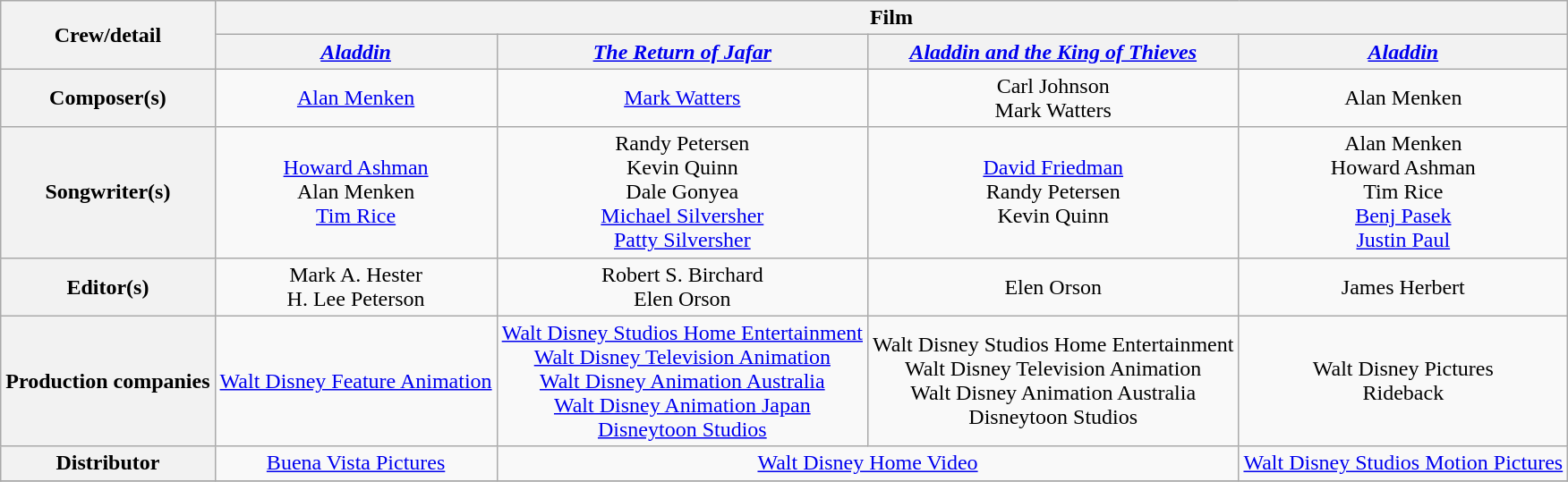<table class="wikitable" style="text-align:center;">
<tr>
<th rowspan="2">Crew/detail</th>
<th colspan="5">Film</th>
</tr>
<tr>
<th><em><a href='#'>Aladdin</a></em></th>
<th><em><a href='#'>The Return of Jafar</a></em></th>
<th><em><a href='#'>Aladdin and the King of Thieves</a></em></th>
<th><em><a href='#'>Aladdin</a></em></th>
</tr>
<tr>
<th>Composer(s)</th>
<td><a href='#'>Alan Menken</a></td>
<td><a href='#'>Mark Watters</a></td>
<td>Carl Johnson <br>Mark Watters</td>
<td>Alan Menken</td>
</tr>
<tr>
<th>Songwriter(s)</th>
<td><a href='#'>Howard Ashman</a><br>Alan Menken<br><a href='#'>Tim Rice</a></td>
<td>Randy Petersen<br>Kevin Quinn<br>Dale Gonyea<br><a href='#'>Michael Silversher<br>Patty Silversher</a></td>
<td><a href='#'>David Friedman</a><br>Randy Petersen<br>Kevin Quinn</td>
<td>Alan Menken<br>Howard Ashman<br>Tim Rice<br><a href='#'>Benj Pasek<br>Justin Paul</a></td>
</tr>
<tr>
<th>Editor(s)</th>
<td>Mark A. Hester <br>H. Lee Peterson</td>
<td>Robert S. Birchard <br>Elen Orson</td>
<td>Elen Orson</td>
<td>James Herbert</td>
</tr>
<tr>
<th>Production companies</th>
<td><a href='#'>Walt Disney Feature Animation</a></td>
<td><a href='#'>Walt Disney Studios Home Entertainment</a> <br><a href='#'>Walt Disney Television Animation</a> <br><a href='#'>Walt Disney Animation Australia</a> <br><a href='#'>Walt Disney Animation Japan</a> <br><a href='#'>Disneytoon Studios</a></td>
<td>Walt Disney Studios Home Entertainment <br>Walt Disney Television Animation <br>Walt Disney Animation Australia <br>Disneytoon Studios</td>
<td>Walt Disney Pictures <br>Rideback</td>
</tr>
<tr>
<th>Distributor</th>
<td><a href='#'>Buena Vista Pictures</a></td>
<td colspan="2"><a href='#'>Walt Disney Home Video</a></td>
<td><a href='#'>Walt Disney Studios Motion Pictures</a></td>
</tr>
<tr>
</tr>
</table>
